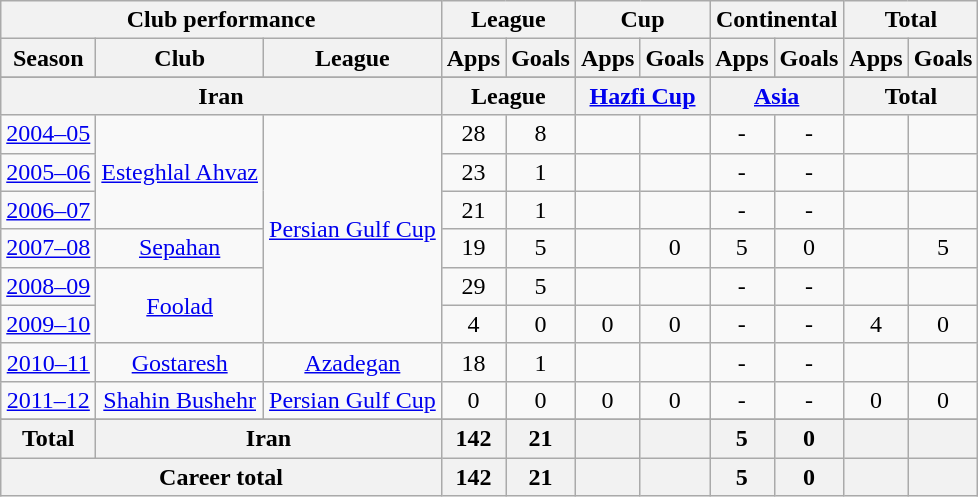<table class="wikitable" style="text-align:center">
<tr>
<th colspan=3>Club performance</th>
<th colspan=2>League</th>
<th colspan=2>Cup</th>
<th colspan=2>Continental</th>
<th colspan=2>Total</th>
</tr>
<tr>
<th>Season</th>
<th>Club</th>
<th>League</th>
<th>Apps</th>
<th>Goals</th>
<th>Apps</th>
<th>Goals</th>
<th>Apps</th>
<th>Goals</th>
<th>Apps</th>
<th>Goals</th>
</tr>
<tr>
</tr>
<tr>
<th colspan=3>Iran</th>
<th colspan=2>League</th>
<th colspan=2><a href='#'>Hazfi Cup</a></th>
<th colspan=2><a href='#'>Asia</a></th>
<th colspan=2>Total</th>
</tr>
<tr>
<td><a href='#'>2004–05</a></td>
<td rowspan="3"><a href='#'>Esteghlal Ahvaz</a></td>
<td rowspan="6"><a href='#'>Persian Gulf Cup</a></td>
<td>28</td>
<td>8</td>
<td></td>
<td></td>
<td>-</td>
<td>-</td>
<td></td>
<td></td>
</tr>
<tr>
<td><a href='#'>2005–06</a></td>
<td>23</td>
<td>1</td>
<td></td>
<td></td>
<td>-</td>
<td>-</td>
<td></td>
<td></td>
</tr>
<tr>
<td><a href='#'>2006–07</a></td>
<td>21</td>
<td>1</td>
<td></td>
<td></td>
<td>-</td>
<td>-</td>
<td></td>
<td></td>
</tr>
<tr>
<td><a href='#'>2007–08</a></td>
<td rowspan="1"><a href='#'>Sepahan</a></td>
<td>19</td>
<td>5</td>
<td></td>
<td>0</td>
<td>5</td>
<td>0</td>
<td></td>
<td>5</td>
</tr>
<tr>
<td><a href='#'>2008–09</a></td>
<td rowspan="2"><a href='#'>Foolad</a></td>
<td>29</td>
<td>5</td>
<td></td>
<td></td>
<td>-</td>
<td>-</td>
<td></td>
<td></td>
</tr>
<tr>
<td><a href='#'>2009–10</a></td>
<td>4</td>
<td>0</td>
<td>0</td>
<td>0</td>
<td>-</td>
<td>-</td>
<td>4</td>
<td>0</td>
</tr>
<tr>
<td><a href='#'>2010–11</a></td>
<td rowspan="1"><a href='#'>Gostaresh</a></td>
<td rowspan="1"><a href='#'>Azadegan</a></td>
<td>18</td>
<td>1</td>
<td></td>
<td></td>
<td>-</td>
<td>-</td>
<td></td>
<td></td>
</tr>
<tr>
<td><a href='#'>2011–12</a></td>
<td rowspan="1"><a href='#'>Shahin Bushehr</a></td>
<td rowspan="1"><a href='#'>Persian Gulf Cup</a></td>
<td>0</td>
<td>0</td>
<td>0</td>
<td>0</td>
<td>-</td>
<td>-</td>
<td>0</td>
<td>0</td>
</tr>
<tr>
</tr>
<tr>
<th rowspan=1>Total</th>
<th colspan=2>Iran</th>
<th>142</th>
<th>21</th>
<th></th>
<th></th>
<th>5</th>
<th>0</th>
<th></th>
<th></th>
</tr>
<tr>
<th colspan=3>Career total</th>
<th>142</th>
<th>21</th>
<th></th>
<th></th>
<th>5</th>
<th>0</th>
<th></th>
<th></th>
</tr>
</table>
